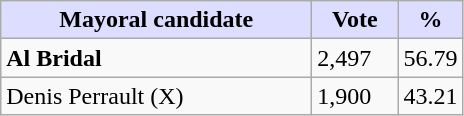<table class="wikitable">
<tr>
<th style="background:#ddf; width:200px;">Mayoral candidate</th>
<th style="background:#ddf; width:50px;">Vote</th>
<th style="background:#ddf; width:30px;">%</th>
</tr>
<tr>
<td><strong>Al Bridal</strong></td>
<td>2,497</td>
<td>56.79</td>
</tr>
<tr>
<td>Denis Perrault (X)</td>
<td>1,900</td>
<td>43.21</td>
</tr>
</table>
